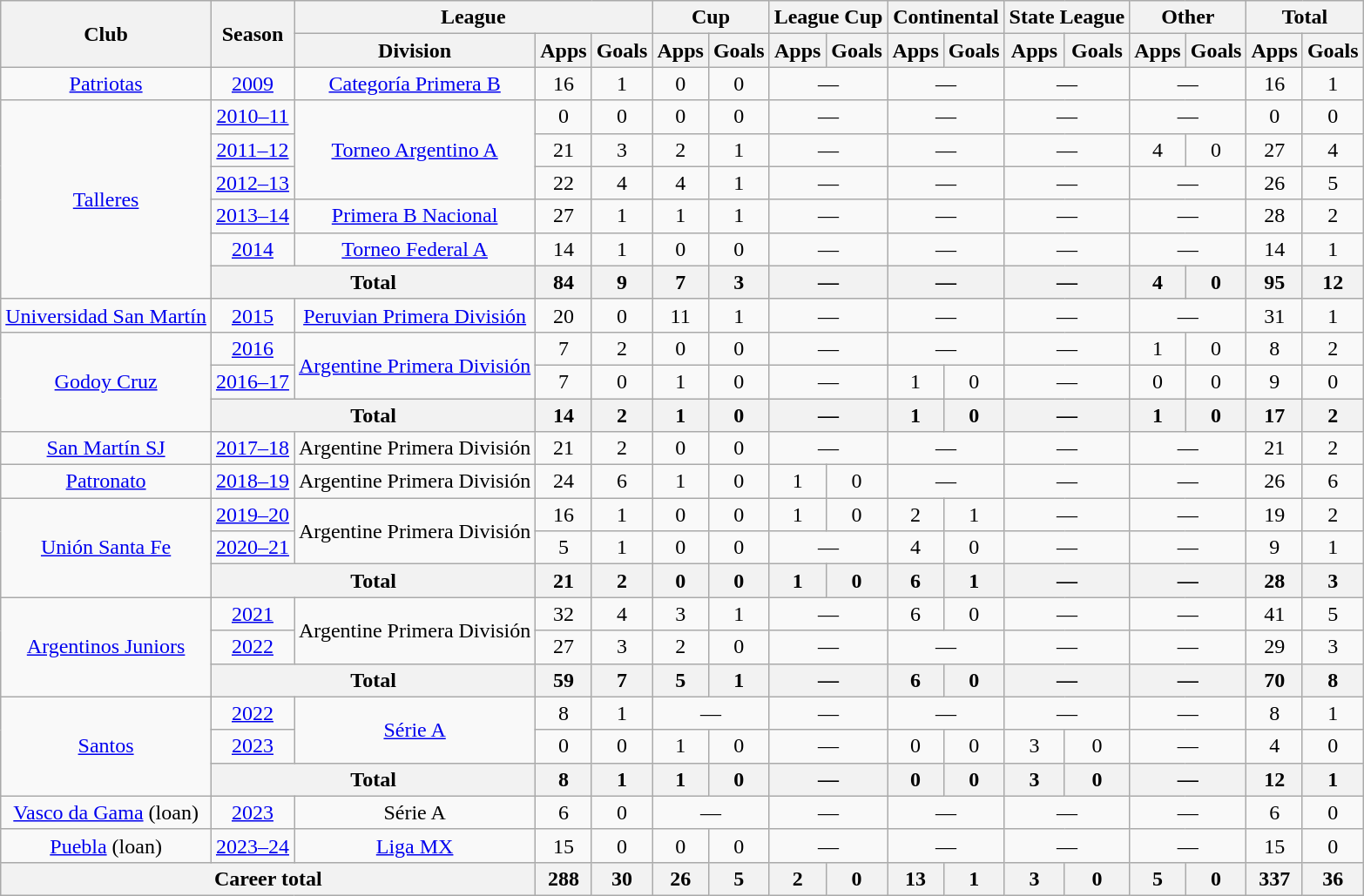<table class="wikitable" style="text-align:center">
<tr>
<th rowspan="2">Club</th>
<th rowspan="2">Season</th>
<th colspan="3">League</th>
<th colspan="2">Cup</th>
<th colspan="2">League Cup</th>
<th colspan="2">Continental</th>
<th colspan="2">State League</th>
<th colspan="2">Other</th>
<th colspan="2">Total</th>
</tr>
<tr>
<th>Division</th>
<th>Apps</th>
<th>Goals</th>
<th>Apps</th>
<th>Goals</th>
<th>Apps</th>
<th>Goals</th>
<th>Apps</th>
<th>Goals</th>
<th>Apps</th>
<th>Goals</th>
<th>Apps</th>
<th>Goals</th>
<th>Apps</th>
<th>Goals</th>
</tr>
<tr>
<td><a href='#'>Patriotas</a></td>
<td><a href='#'>2009</a></td>
<td><a href='#'>Categoría Primera B</a></td>
<td>16</td>
<td>1</td>
<td>0</td>
<td>0</td>
<td colspan="2">—</td>
<td colspan="2">—</td>
<td colspan="2">—</td>
<td colspan="2">—</td>
<td>16</td>
<td>1</td>
</tr>
<tr>
<td rowspan="6"><a href='#'>Talleres</a></td>
<td><a href='#'>2010–11</a></td>
<td rowspan="3"><a href='#'>Torneo Argentino A</a></td>
<td>0</td>
<td>0</td>
<td>0</td>
<td>0</td>
<td colspan="2">—</td>
<td colspan="2">—</td>
<td colspan="2">—</td>
<td colspan="2">—</td>
<td>0</td>
<td>0</td>
</tr>
<tr>
<td><a href='#'>2011–12</a></td>
<td>21</td>
<td>3</td>
<td>2</td>
<td>1</td>
<td colspan="2">—</td>
<td colspan="2">—</td>
<td colspan="2">—</td>
<td>4</td>
<td>0</td>
<td>27</td>
<td>4</td>
</tr>
<tr>
<td><a href='#'>2012–13</a></td>
<td>22</td>
<td>4</td>
<td>4</td>
<td>1</td>
<td colspan="2">—</td>
<td colspan="2">—</td>
<td colspan="2">—</td>
<td colspan="2">—</td>
<td>26</td>
<td>5</td>
</tr>
<tr>
<td><a href='#'>2013–14</a></td>
<td><a href='#'>Primera B Nacional</a></td>
<td>27</td>
<td>1</td>
<td>1</td>
<td>1</td>
<td colspan="2">—</td>
<td colspan="2">—</td>
<td colspan="2">—</td>
<td colspan="2">—</td>
<td>28</td>
<td>2</td>
</tr>
<tr>
<td><a href='#'>2014</a></td>
<td><a href='#'>Torneo Federal A</a></td>
<td>14</td>
<td>1</td>
<td>0</td>
<td>0</td>
<td colspan="2">—</td>
<td colspan="2">—</td>
<td colspan="2">—</td>
<td colspan="2">—</td>
<td>14</td>
<td>1</td>
</tr>
<tr>
<th colspan="2">Total</th>
<th>84</th>
<th>9</th>
<th>7</th>
<th>3</th>
<th colspan="2">—</th>
<th colspan="2">—</th>
<th colspan="2">—</th>
<th>4</th>
<th>0</th>
<th>95</th>
<th>12</th>
</tr>
<tr>
<td><a href='#'>Universidad San Martín</a></td>
<td><a href='#'>2015</a></td>
<td><a href='#'>Peruvian Primera División</a></td>
<td>20</td>
<td>0</td>
<td>11</td>
<td>1</td>
<td colspan="2">—</td>
<td colspan="2">—</td>
<td colspan="2">—</td>
<td colspan="2">—</td>
<td>31</td>
<td>1</td>
</tr>
<tr>
<td rowspan="3"><a href='#'>Godoy Cruz</a></td>
<td><a href='#'>2016</a></td>
<td rowspan="2"><a href='#'>Argentine Primera División</a></td>
<td>7</td>
<td>2</td>
<td>0</td>
<td>0</td>
<td colspan="2">—</td>
<td colspan="2">—</td>
<td colspan="2">—</td>
<td>1</td>
<td>0</td>
<td>8</td>
<td>2</td>
</tr>
<tr>
<td><a href='#'>2016–17</a></td>
<td>7</td>
<td>0</td>
<td>1</td>
<td>0</td>
<td colspan="2">—</td>
<td>1</td>
<td>0</td>
<td colspan="2">—</td>
<td>0</td>
<td>0</td>
<td>9</td>
<td>0</td>
</tr>
<tr>
<th colspan="2">Total</th>
<th>14</th>
<th>2</th>
<th>1</th>
<th>0</th>
<th colspan="2">—</th>
<th>1</th>
<th>0</th>
<th colspan="2">—</th>
<th>1</th>
<th>0</th>
<th>17</th>
<th>2</th>
</tr>
<tr>
<td><a href='#'>San Martín SJ</a></td>
<td><a href='#'>2017–18</a></td>
<td>Argentine Primera División</td>
<td>21</td>
<td>2</td>
<td>0</td>
<td>0</td>
<td colspan="2">—</td>
<td colspan="2">—</td>
<td colspan="2">—</td>
<td colspan="2">—</td>
<td>21</td>
<td>2</td>
</tr>
<tr>
<td><a href='#'>Patronato</a></td>
<td><a href='#'>2018–19</a></td>
<td>Argentine Primera División</td>
<td>24</td>
<td>6</td>
<td>1</td>
<td>0</td>
<td>1</td>
<td>0</td>
<td colspan="2">—</td>
<td colspan="2">—</td>
<td colspan="2">—</td>
<td>26</td>
<td>6</td>
</tr>
<tr>
<td rowspan="3"><a href='#'>Unión Santa Fe</a></td>
<td><a href='#'>2019–20</a></td>
<td rowspan="2">Argentine Primera División</td>
<td>16</td>
<td>1</td>
<td>0</td>
<td>0</td>
<td>1</td>
<td>0</td>
<td>2</td>
<td>1</td>
<td colspan="2">—</td>
<td colspan="2">—</td>
<td>19</td>
<td>2</td>
</tr>
<tr>
<td><a href='#'>2020–21</a></td>
<td>5</td>
<td>1</td>
<td>0</td>
<td>0</td>
<td colspan="2">—</td>
<td>4</td>
<td>0</td>
<td colspan="2">—</td>
<td colspan="2">—</td>
<td>9</td>
<td>1</td>
</tr>
<tr>
<th colspan="2">Total</th>
<th>21</th>
<th>2</th>
<th>0</th>
<th>0</th>
<th>1</th>
<th>0</th>
<th>6</th>
<th>1</th>
<th colspan="2">—</th>
<th colspan="2">—</th>
<th>28</th>
<th>3</th>
</tr>
<tr>
<td rowspan="3"><a href='#'>Argentinos Juniors</a></td>
<td><a href='#'>2021</a></td>
<td rowspan="2">Argentine Primera División</td>
<td>32</td>
<td>4</td>
<td>3</td>
<td>1</td>
<td colspan="2">—</td>
<td>6</td>
<td>0</td>
<td colspan="2">—</td>
<td colspan="2">—</td>
<td>41</td>
<td>5</td>
</tr>
<tr>
<td><a href='#'>2022</a></td>
<td>27</td>
<td>3</td>
<td>2</td>
<td>0</td>
<td colspan="2">—</td>
<td colspan="2">—</td>
<td colspan="2">—</td>
<td colspan="2">—</td>
<td>29</td>
<td>3</td>
</tr>
<tr>
<th colspan="2">Total</th>
<th>59</th>
<th>7</th>
<th>5</th>
<th>1</th>
<th colspan="2">—</th>
<th>6</th>
<th>0</th>
<th colspan="2">—</th>
<th colspan="2">—</th>
<th>70</th>
<th>8</th>
</tr>
<tr>
<td rowspan="3"><a href='#'>Santos</a></td>
<td><a href='#'>2022</a></td>
<td rowspan="2"><a href='#'>Série A</a></td>
<td>8</td>
<td>1</td>
<td colspan="2">—</td>
<td colspan="2">—</td>
<td colspan="2">—</td>
<td colspan="2">—</td>
<td colspan="2">—</td>
<td>8</td>
<td>1</td>
</tr>
<tr>
<td><a href='#'>2023</a></td>
<td>0</td>
<td>0</td>
<td>1</td>
<td>0</td>
<td colspan="2">—</td>
<td>0</td>
<td>0</td>
<td>3</td>
<td>0</td>
<td colspan="2">—</td>
<td>4</td>
<td>0</td>
</tr>
<tr>
<th colspan="2">Total</th>
<th>8</th>
<th>1</th>
<th>1</th>
<th>0</th>
<th colspan="2">—</th>
<th>0</th>
<th>0</th>
<th>3</th>
<th>0</th>
<th colspan="2">—</th>
<th>12</th>
<th>1</th>
</tr>
<tr>
<td><a href='#'>Vasco da Gama</a> (loan)</td>
<td><a href='#'>2023</a></td>
<td>Série A</td>
<td>6</td>
<td>0</td>
<td colspan="2">—</td>
<td colspan="2">—</td>
<td colspan="2">—</td>
<td colspan="2">—</td>
<td colspan="2">—</td>
<td>6</td>
<td>0</td>
</tr>
<tr>
<td><a href='#'>Puebla</a> (loan)</td>
<td><a href='#'>2023–24</a></td>
<td><a href='#'>Liga MX</a></td>
<td>15</td>
<td>0</td>
<td>0</td>
<td>0</td>
<td colspan="2">—</td>
<td colspan="2">—</td>
<td colspan="2">—</td>
<td colspan="2">—</td>
<td>15</td>
<td>0</td>
</tr>
<tr>
<th colspan="3">Career total</th>
<th>288</th>
<th>30</th>
<th>26</th>
<th>5</th>
<th>2</th>
<th>0</th>
<th>13</th>
<th>1</th>
<th>3</th>
<th>0</th>
<th>5</th>
<th>0</th>
<th>337</th>
<th>36</th>
</tr>
</table>
